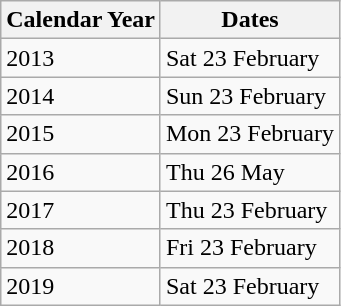<table class="wikitable" align="center">
<tr style="text-align:center">
<th>Calendar Year</th>
<th>Dates</th>
</tr>
<tr Year>
<td>2013</td>
<td>Sat 23 February</td>
</tr>
<tr>
<td>2014</td>
<td>Sun 23 February</td>
</tr>
<tr>
<td>2015</td>
<td>Mon 23 February</td>
</tr>
<tr>
<td>2016</td>
<td>Thu 26 May</td>
</tr>
<tr>
<td>2017</td>
<td>Thu 23 February</td>
</tr>
<tr>
<td>2018</td>
<td>Fri 23 February</td>
</tr>
<tr>
<td>2019</td>
<td>Sat 23 February</td>
</tr>
</table>
